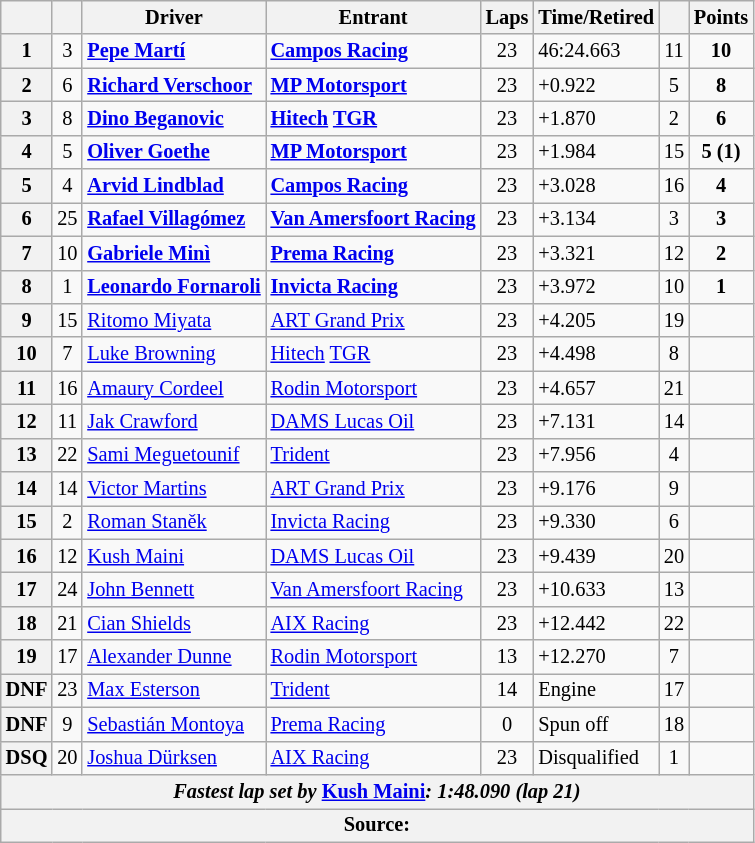<table class="wikitable" style="font-size:85%">
<tr>
<th scope="col"></th>
<th scope="col"></th>
<th scope="col">Driver</th>
<th scope="col">Entrant</th>
<th scope="col">Laps</th>
<th scope="col">Time/Retired</th>
<th scope="col"></th>
<th scope="col">Points</th>
</tr>
<tr>
<th>1</th>
<td align="center">3</td>
<td> <strong><a href='#'>Pepe Martí</a></strong></td>
<td><strong><a href='#'>Campos Racing</a></strong></td>
<td align="center">23</td>
<td>46:24.663</td>
<td align="center">11</td>
<td align="center"><strong>10</strong></td>
</tr>
<tr>
<th>2</th>
<td align="center">6</td>
<td> <strong><a href='#'>Richard Verschoor</a></strong></td>
<td><strong><a href='#'>MP Motorsport</a></strong></td>
<td align="center">23</td>
<td>+0.922</td>
<td align="center">5</td>
<td align="center"><strong>8</strong></td>
</tr>
<tr>
<th>3</th>
<td align="center">8</td>
<td> <strong><a href='#'>Dino Beganovic</a></strong></td>
<td><strong><a href='#'>Hitech</a> <a href='#'>TGR</a></strong></td>
<td align="center">23</td>
<td>+1.870</td>
<td align="center">2</td>
<td align="center"><strong>6</strong></td>
</tr>
<tr>
<th>4</th>
<td align="center">5</td>
<td> <strong><a href='#'>Oliver Goethe</a></strong></td>
<td><strong><a href='#'>MP Motorsport</a></strong></td>
<td align="center">23</td>
<td>+1.984</td>
<td align="center">15</td>
<td align="center"><strong>5 (1)</strong></td>
</tr>
<tr>
<th>5</th>
<td align="center">4</td>
<td> <strong><a href='#'>Arvid Lindblad</a></strong></td>
<td><strong><a href='#'>Campos Racing</a></strong></td>
<td align="center">23</td>
<td>+3.028</td>
<td align="center">16</td>
<td align="center"><strong>4</strong></td>
</tr>
<tr>
<th>6</th>
<td align="center">25</td>
<td> <strong><a href='#'>Rafael Villagómez</a></strong></td>
<td><strong><a href='#'>Van Amersfoort Racing</a></strong></td>
<td align="center">23</td>
<td>+3.134</td>
<td align="center">3</td>
<td align="center"><strong>3</strong></td>
</tr>
<tr>
<th>7</th>
<td align="center">10</td>
<td> <strong><a href='#'>Gabriele Minì</a></strong></td>
<td><strong><a href='#'>Prema Racing</a></strong></td>
<td align="center">23</td>
<td>+3.321</td>
<td align="center">12</td>
<td align="center"><strong>2</strong></td>
</tr>
<tr>
<th>8</th>
<td align="center">1</td>
<td> <strong><a href='#'>Leonardo Fornaroli</a></strong></td>
<td><strong><a href='#'>Invicta Racing</a></strong></td>
<td align="center">23</td>
<td>+3.972</td>
<td align="center">10</td>
<td align="center"><strong>1</strong></td>
</tr>
<tr>
<th>9</th>
<td align="center">15</td>
<td> <a href='#'>Ritomo Miyata</a></td>
<td><a href='#'>ART Grand Prix</a></td>
<td align="center">23</td>
<td>+4.205</td>
<td align="center">19</td>
<td align="center"></td>
</tr>
<tr>
<th>10</th>
<td align="center">7</td>
<td> <a href='#'>Luke Browning</a></td>
<td><a href='#'>Hitech</a> <a href='#'>TGR</a></td>
<td align="center">23</td>
<td>+4.498</td>
<td align="center">8</td>
<td></td>
</tr>
<tr>
<th>11</th>
<td align="center">16</td>
<td> <a href='#'>Amaury Cordeel</a></td>
<td><a href='#'>Rodin Motorsport</a></td>
<td align="center">23</td>
<td>+4.657</td>
<td align="center">21</td>
<td></td>
</tr>
<tr>
<th>12</th>
<td align="center">11</td>
<td> <a href='#'>Jak Crawford</a></td>
<td><a href='#'>DAMS Lucas Oil</a></td>
<td align="center">23</td>
<td>+7.131</td>
<td align="center">14</td>
<td></td>
</tr>
<tr>
<th>13</th>
<td align="center">22</td>
<td> <a href='#'>Sami Meguetounif</a></td>
<td><a href='#'>Trident</a></td>
<td align="center">23</td>
<td>+7.956</td>
<td align="center">4</td>
<td></td>
</tr>
<tr>
<th>14</th>
<td align="center">14</td>
<td> <a href='#'>Victor Martins</a></td>
<td><a href='#'>ART Grand Prix</a></td>
<td align="center">23</td>
<td>+9.176</td>
<td align="center">9</td>
<td></td>
</tr>
<tr>
<th>15</th>
<td align="center">2</td>
<td> <a href='#'>Roman Staněk</a></td>
<td><a href='#'>Invicta Racing</a></td>
<td align="center">23</td>
<td>+9.330</td>
<td align="center">6</td>
<td></td>
</tr>
<tr>
<th>16</th>
<td align="center">12</td>
<td> <a href='#'>Kush Maini</a></td>
<td><a href='#'>DAMS Lucas Oil</a></td>
<td align="center">23</td>
<td>+9.439</td>
<td align="center">20</td>
<td></td>
</tr>
<tr>
<th>17</th>
<td align="center">24</td>
<td> <a href='#'>John Bennett</a></td>
<td><a href='#'>Van Amersfoort Racing</a></td>
<td align="center">23</td>
<td>+10.633</td>
<td align="center">13</td>
<td></td>
</tr>
<tr>
<th>18</th>
<td align="center">21</td>
<td> <a href='#'>Cian Shields</a></td>
<td><a href='#'>AIX Racing</a></td>
<td align="center">23</td>
<td>+12.442</td>
<td align="center">22</td>
<td align="center"></td>
</tr>
<tr>
<th>19</th>
<td align="center">17</td>
<td> <a href='#'>Alexander Dunne</a></td>
<td><a href='#'>Rodin Motorsport</a></td>
<td align="center">13</td>
<td>+12.270</td>
<td align="center">7</td>
<td></td>
</tr>
<tr>
<th>DNF</th>
<td align="center">23</td>
<td> <a href='#'>Max Esterson</a></td>
<td><a href='#'>Trident</a></td>
<td align="center">14</td>
<td>Engine</td>
<td align="center">17</td>
<td align="center"></td>
</tr>
<tr>
<th>DNF</th>
<td align="center">9</td>
<td> <a href='#'>Sebastián Montoya</a></td>
<td><a href='#'>Prema Racing</a></td>
<td align="center">0</td>
<td>Spun off</td>
<td align="center">18</td>
<td align="center"></td>
</tr>
<tr>
<th>DSQ</th>
<td align="center">20</td>
<td> <a href='#'>Joshua Dürksen</a></td>
<td><a href='#'>AIX Racing</a></td>
<td align="center">23</td>
<td>Disqualified</td>
<td align="center">1</td>
<td align=“center”></td>
</tr>
<tr>
<th colspan="8"><em>Fastest lap set by</em> <strong> <a href='#'>Kush Maini</a><strong><em>: 1:48.090 (lap 21)<em></th>
</tr>
<tr>
<th colspan="8">Source:</th>
</tr>
</table>
